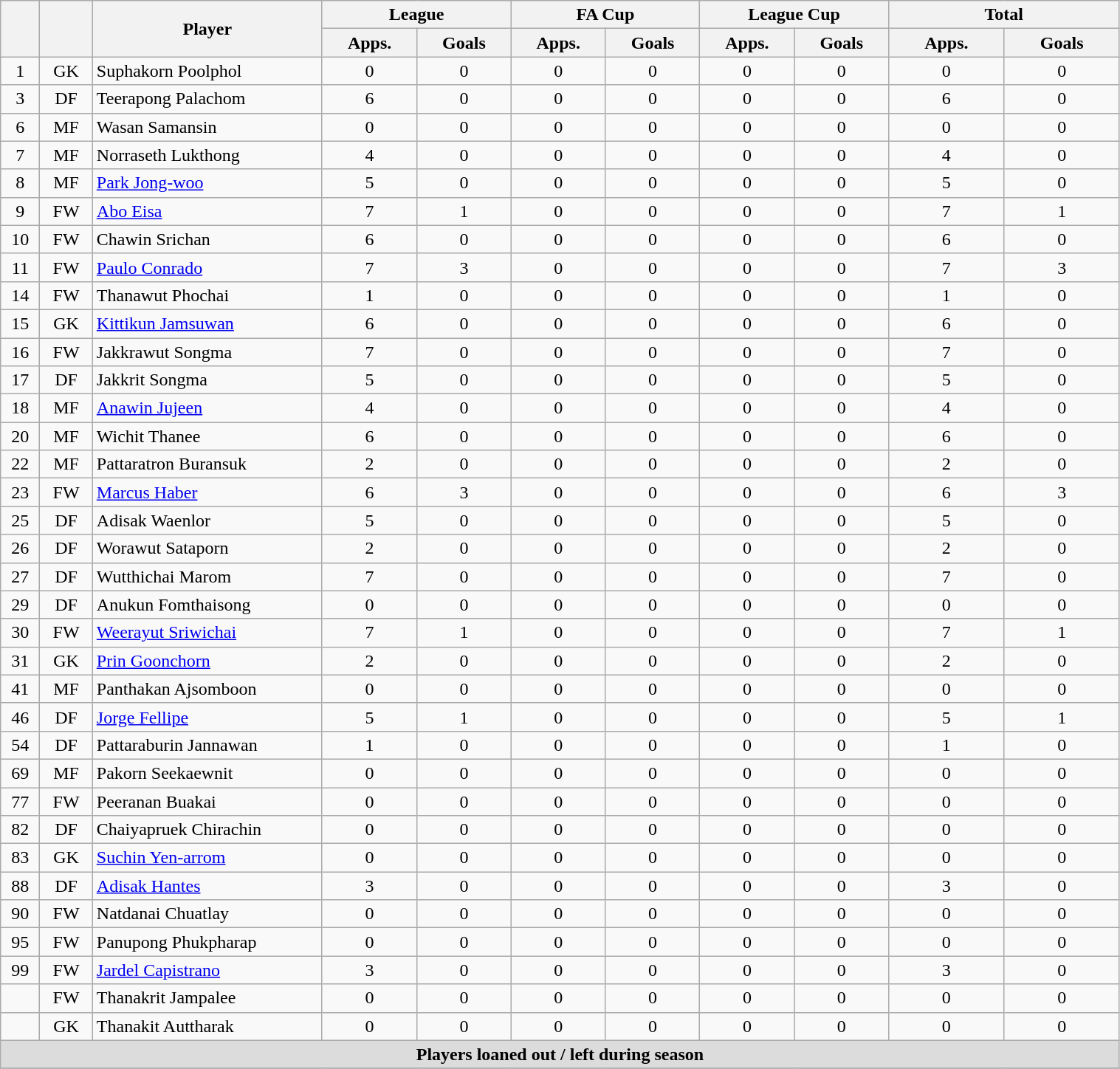<table class="wikitable" style="text-align:center; font-size:100%; width:80%;">
<tr>
<th rowspan=2></th>
<th rowspan=2></th>
<th rowspan=2 width="200">Player</th>
<th colspan=2 width="105">League</th>
<th colspan=2 width="105">FA Cup</th>
<th colspan=2 width="105">League Cup</th>
<th colspan=2 width="130">Total</th>
</tr>
<tr>
<th>Apps.</th>
<th> Goals</th>
<th>Apps.</th>
<th> Goals</th>
<th>Apps.</th>
<th> Goals</th>
<th>Apps.</th>
<th> Goals</th>
</tr>
<tr>
<td>1</td>
<td>GK</td>
<td align="left"> Suphakorn Poolphol</td>
<td>0</td>
<td>0</td>
<td>0</td>
<td>0</td>
<td>0</td>
<td>0</td>
<td>0</td>
<td>0</td>
</tr>
<tr>
<td>3</td>
<td>DF</td>
<td align="left"> Teerapong Palachom</td>
<td>6</td>
<td>0</td>
<td>0</td>
<td>0</td>
<td>0</td>
<td>0</td>
<td>6</td>
<td>0</td>
</tr>
<tr>
<td>6</td>
<td>MF</td>
<td align="left"> Wasan Samansin</td>
<td>0</td>
<td>0</td>
<td>0</td>
<td>0</td>
<td>0</td>
<td>0</td>
<td>0</td>
<td>0</td>
</tr>
<tr>
<td>7</td>
<td>MF</td>
<td align="left"> Norraseth Lukthong</td>
<td>4</td>
<td>0</td>
<td>0</td>
<td>0</td>
<td>0</td>
<td>0</td>
<td>4</td>
<td>0</td>
</tr>
<tr>
<td>8</td>
<td>MF</td>
<td align="left"> <a href='#'>Park Jong-woo</a></td>
<td>5</td>
<td>0</td>
<td>0</td>
<td>0</td>
<td>0</td>
<td>0</td>
<td>5</td>
<td>0</td>
</tr>
<tr>
<td>9</td>
<td>FW</td>
<td align="left"> <a href='#'>Abo Eisa</a></td>
<td>7</td>
<td>1</td>
<td>0</td>
<td>0</td>
<td>0</td>
<td>0</td>
<td>7</td>
<td>1</td>
</tr>
<tr>
<td>10</td>
<td>FW</td>
<td align="left"> Chawin Srichan</td>
<td>6</td>
<td>0</td>
<td>0</td>
<td>0</td>
<td>0</td>
<td>0</td>
<td>6</td>
<td>0</td>
</tr>
<tr>
<td>11</td>
<td>FW</td>
<td align="left"> <a href='#'>Paulo Conrado</a></td>
<td>7</td>
<td>3</td>
<td>0</td>
<td>0</td>
<td>0</td>
<td>0</td>
<td>7</td>
<td>3</td>
</tr>
<tr>
<td>14</td>
<td>FW</td>
<td align="left"> Thanawut Phochai</td>
<td>1</td>
<td>0</td>
<td>0</td>
<td>0</td>
<td>0</td>
<td>0</td>
<td>1</td>
<td>0</td>
</tr>
<tr>
<td>15</td>
<td>GK</td>
<td align="left"> <a href='#'>Kittikun Jamsuwan</a></td>
<td>6</td>
<td>0</td>
<td>0</td>
<td>0</td>
<td>0</td>
<td>0</td>
<td>6</td>
<td>0</td>
</tr>
<tr>
<td>16</td>
<td>FW</td>
<td align="left"> Jakkrawut Songma</td>
<td>7</td>
<td>0</td>
<td>0</td>
<td>0</td>
<td>0</td>
<td>0</td>
<td>7</td>
<td>0</td>
</tr>
<tr>
<td>17</td>
<td>DF</td>
<td align="left"> Jakkrit Songma</td>
<td>5</td>
<td>0</td>
<td>0</td>
<td>0</td>
<td>0</td>
<td>0</td>
<td>5</td>
<td>0</td>
</tr>
<tr>
<td>18</td>
<td>MF</td>
<td align="left"> <a href='#'>Anawin Jujeen</a></td>
<td>4</td>
<td>0</td>
<td>0</td>
<td>0</td>
<td>0</td>
<td>0</td>
<td>4</td>
<td>0</td>
</tr>
<tr>
<td>20</td>
<td>MF</td>
<td align="left"> Wichit Thanee</td>
<td>6</td>
<td>0</td>
<td>0</td>
<td>0</td>
<td>0</td>
<td>0</td>
<td>6</td>
<td>0</td>
</tr>
<tr>
<td>22</td>
<td>MF</td>
<td align="left"> Pattaratron Buransuk</td>
<td>2</td>
<td>0</td>
<td>0</td>
<td>0</td>
<td>0</td>
<td>0</td>
<td>2</td>
<td>0</td>
</tr>
<tr>
<td>23</td>
<td>FW</td>
<td align="left"> <a href='#'>Marcus Haber</a></td>
<td>6</td>
<td>3</td>
<td>0</td>
<td>0</td>
<td>0</td>
<td>0</td>
<td>6</td>
<td>3</td>
</tr>
<tr>
<td>25</td>
<td>DF</td>
<td align="left"> Adisak Waenlor</td>
<td>5</td>
<td>0</td>
<td>0</td>
<td>0</td>
<td>0</td>
<td>0</td>
<td>5</td>
<td>0</td>
</tr>
<tr>
<td>26</td>
<td>DF</td>
<td align="left"> Worawut Sataporn</td>
<td>2</td>
<td>0</td>
<td>0</td>
<td>0</td>
<td>0</td>
<td>0</td>
<td>2</td>
<td>0</td>
</tr>
<tr>
<td>27</td>
<td>DF</td>
<td align="left"> Wutthichai Marom</td>
<td>7</td>
<td>0</td>
<td>0</td>
<td>0</td>
<td>0</td>
<td>0</td>
<td>7</td>
<td>0</td>
</tr>
<tr>
<td>29</td>
<td>DF</td>
<td align="left"> Anukun Fomthaisong</td>
<td>0</td>
<td>0</td>
<td>0</td>
<td>0</td>
<td>0</td>
<td>0</td>
<td>0</td>
<td>0</td>
</tr>
<tr>
<td>30</td>
<td>FW</td>
<td align="left"> <a href='#'>Weerayut Sriwichai</a></td>
<td>7</td>
<td>1</td>
<td>0</td>
<td>0</td>
<td>0</td>
<td>0</td>
<td>7</td>
<td>1</td>
</tr>
<tr>
<td>31</td>
<td>GK</td>
<td align="left"> <a href='#'>Prin Goonchorn</a></td>
<td>2</td>
<td>0</td>
<td>0</td>
<td>0</td>
<td>0</td>
<td>0</td>
<td>2</td>
<td>0</td>
</tr>
<tr>
<td>41</td>
<td>MF</td>
<td align="left"> Panthakan Ajsomboon</td>
<td>0</td>
<td>0</td>
<td>0</td>
<td>0</td>
<td>0</td>
<td>0</td>
<td>0</td>
<td>0</td>
</tr>
<tr>
<td>46</td>
<td>DF</td>
<td align="left"> <a href='#'>Jorge Fellipe</a></td>
<td>5</td>
<td>1</td>
<td>0</td>
<td>0</td>
<td>0</td>
<td>0</td>
<td>5</td>
<td>1</td>
</tr>
<tr>
<td>54</td>
<td>DF</td>
<td align="left"> Pattaraburin Jannawan</td>
<td>1</td>
<td>0</td>
<td>0</td>
<td>0</td>
<td>0</td>
<td>0</td>
<td>1</td>
<td>0</td>
</tr>
<tr>
<td>69</td>
<td>MF</td>
<td align="left"> Pakorn Seekaewnit</td>
<td>0</td>
<td>0</td>
<td>0</td>
<td>0</td>
<td>0</td>
<td>0</td>
<td>0</td>
<td>0</td>
</tr>
<tr>
<td>77</td>
<td>FW</td>
<td align="left"> Peeranan Buakai</td>
<td>0</td>
<td>0</td>
<td>0</td>
<td>0</td>
<td>0</td>
<td>0</td>
<td>0</td>
<td>0</td>
</tr>
<tr>
<td>82</td>
<td>DF</td>
<td align="left"> Chaiyapruek Chirachin</td>
<td>0</td>
<td>0</td>
<td>0</td>
<td>0</td>
<td>0</td>
<td>0</td>
<td>0</td>
<td>0</td>
</tr>
<tr>
<td>83</td>
<td>GK</td>
<td align="left"> <a href='#'>Suchin Yen-arrom</a></td>
<td>0</td>
<td>0</td>
<td>0</td>
<td>0</td>
<td>0</td>
<td>0</td>
<td>0</td>
<td>0</td>
</tr>
<tr>
<td>88</td>
<td>DF</td>
<td align="left"> <a href='#'>Adisak Hantes</a></td>
<td>3</td>
<td>0</td>
<td>0</td>
<td>0</td>
<td>0</td>
<td>0</td>
<td>3</td>
<td>0</td>
</tr>
<tr>
<td>90</td>
<td>FW</td>
<td align="left"> Natdanai Chuatlay</td>
<td>0</td>
<td>0</td>
<td>0</td>
<td>0</td>
<td>0</td>
<td>0</td>
<td>0</td>
<td>0</td>
</tr>
<tr>
<td>95</td>
<td>FW</td>
<td align="left"> Panupong Phukpharap</td>
<td>0</td>
<td>0</td>
<td>0</td>
<td>0</td>
<td>0</td>
<td>0</td>
<td>0</td>
<td>0</td>
</tr>
<tr>
<td>99</td>
<td>FW</td>
<td align="left"> <a href='#'>Jardel Capistrano</a></td>
<td>3</td>
<td>0</td>
<td>0</td>
<td>0</td>
<td>0</td>
<td>0</td>
<td>3</td>
<td>0</td>
</tr>
<tr>
<td></td>
<td>FW</td>
<td align="left"> Thanakrit Jampalee</td>
<td>0</td>
<td>0</td>
<td>0</td>
<td>0</td>
<td>0</td>
<td>0</td>
<td>0</td>
<td>0</td>
</tr>
<tr>
<td></td>
<td>GK</td>
<td align="left"> Thanakit Auttharak</td>
<td>0</td>
<td>0</td>
<td>0</td>
<td>0</td>
<td>0</td>
<td>0</td>
<td>0</td>
<td>0</td>
</tr>
<tr>
<th colspan="15" style="background:#dcdcdc; text-align:center;">Players loaned out / left during season</th>
</tr>
<tr>
</tr>
</table>
